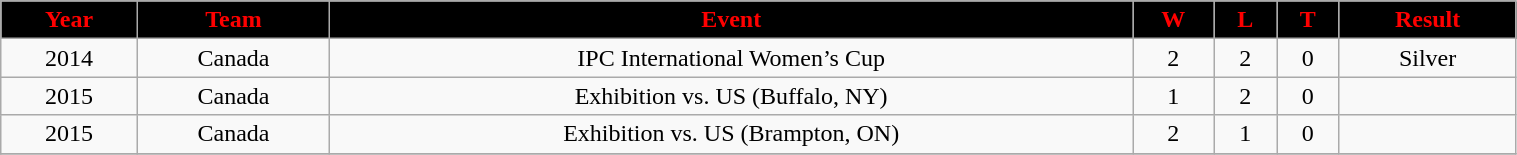<table class="wikitable" width="80%">
<tr align="center"  style="background:black;color:red;">
<td><strong>Year</strong></td>
<td><strong>Team</strong></td>
<td><strong>Event</strong></td>
<td><strong>W</strong></td>
<td><strong>L</strong></td>
<td><strong>T</strong></td>
<td><strong>Result</strong></td>
</tr>
<tr align="center" bgcolor="">
<td>2014</td>
<td>Canada</td>
<td>IPC International Women’s Cup</td>
<td>2</td>
<td>2</td>
<td>0</td>
<td>Silver</td>
</tr>
<tr align="center" bgcolor="">
<td>2015</td>
<td>Canada</td>
<td>Exhibition vs. US (Buffalo, NY)</td>
<td>1</td>
<td>2</td>
<td>0</td>
<td></td>
</tr>
<tr align="center" bgcolor="">
<td>2015</td>
<td>Canada</td>
<td>Exhibition vs. US (Brampton, ON)</td>
<td>2</td>
<td>1</td>
<td>0</td>
<td></td>
</tr>
<tr align="center" bgcolor="">
</tr>
</table>
